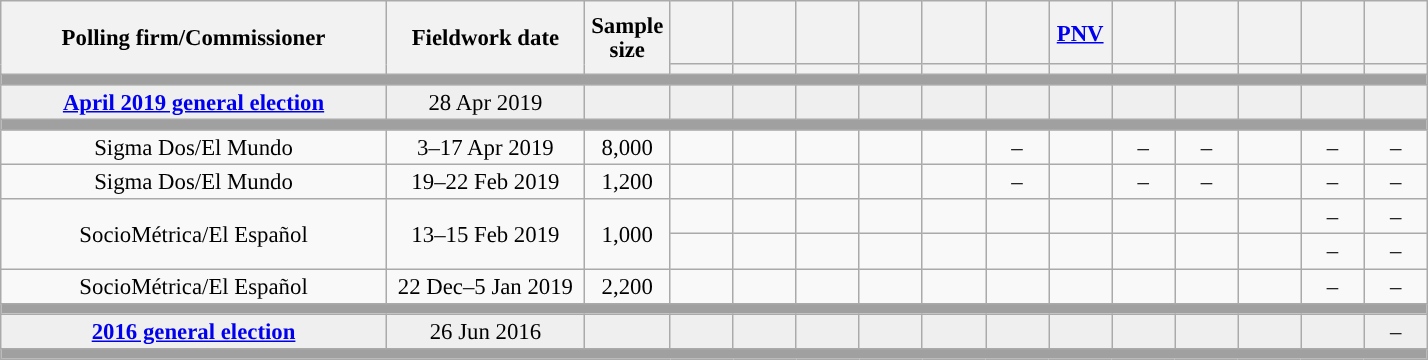<table class="wikitable collapsible" style="text-align:center; font-size:95%; line-height:16px;">
<tr style="height:42px;">
<th style="width:250px;" rowspan="2">Polling firm/Commissioner</th>
<th style="width:125px;" rowspan="2">Fieldwork date</th>
<th style="width:50px;" rowspan="2">Sample size</th>
<th style="width:35px;"></th>
<th style="width:35px;"></th>
<th style="width:35px;"></th>
<th style="width:35px;"></th>
<th style="width:35px;"></th>
<th style="width:35px;"></th>
<th style="width:35px;"><a href='#'>PNV</a></th>
<th style="width:35px;"></th>
<th style="width:35px;"></th>
<th style="width:35px;"></th>
<th style="width:35px;"></th>
<th style="width:35px;"></th>
</tr>
<tr>
<th style="color:inherit;background:"></th>
<th style="color:inherit;background:"></th>
<th style="color:inherit;background:"></th>
<th style="color:inherit;background:"></th>
<th style="color:inherit;background:"></th>
<th style="color:inherit;background:"></th>
<th style="color:inherit;background:"></th>
<th style="color:inherit;background:"></th>
<th style="color:inherit;background:"></th>
<th style="color:inherit;background:"></th>
<th style="color:inherit;background:"></th>
<th style="color:inherit;background:"></th>
</tr>
<tr>
<td colspan="15" style="background:#A0A0A0"></td>
</tr>
<tr style="background:#EFEFEF;">
<td><strong><a href='#'>April 2019 general election</a></strong></td>
<td>28 Apr 2019</td>
<td></td>
<td></td>
<td></td>
<td></td>
<td></td>
<td></td>
<td></td>
<td></td>
<td></td>
<td></td>
<td></td>
<td></td>
<td></td>
</tr>
<tr>
<td colspan="15" style="background:#A0A0A0"></td>
</tr>
<tr>
<td>Sigma Dos/El Mundo</td>
<td>3–17 Apr 2019</td>
<td>8,000</td>
<td></td>
<td></td>
<td></td>
<td></td>
<td></td>
<td>–</td>
<td></td>
<td>–</td>
<td>–</td>
<td></td>
<td>–</td>
<td>–</td>
</tr>
<tr>
<td>Sigma Dos/El Mundo</td>
<td>19–22 Feb 2019</td>
<td>1,200</td>
<td></td>
<td></td>
<td></td>
<td></td>
<td></td>
<td>–</td>
<td></td>
<td>–</td>
<td>–</td>
<td></td>
<td>–</td>
<td>–</td>
</tr>
<tr>
<td rowspan="2">SocioMétrica/El Español</td>
<td rowspan="2">13–15 Feb 2019</td>
<td rowspan="2">1,000</td>
<td></td>
<td></td>
<td></td>
<td></td>
<td></td>
<td></td>
<td></td>
<td></td>
<td></td>
<td></td>
<td>–</td>
<td>–</td>
</tr>
<tr>
<td></td>
<td></td>
<td></td>
<td></td>
<td></td>
<td></td>
<td></td>
<td></td>
<td></td>
<td></td>
<td>–</td>
<td>–</td>
</tr>
<tr>
<td>SocioMétrica/El Español</td>
<td>22 Dec–5 Jan 2019</td>
<td>2,200</td>
<td></td>
<td></td>
<td></td>
<td></td>
<td></td>
<td></td>
<td></td>
<td></td>
<td></td>
<td></td>
<td>–</td>
<td>–</td>
</tr>
<tr>
<td colspan="15" style="background:#A0A0A0"></td>
</tr>
<tr style="background:#EFEFEF;">
<td><strong><a href='#'>2016 general election</a></strong></td>
<td>26 Jun 2016</td>
<td></td>
<td></td>
<td></td>
<td></td>
<td></td>
<td></td>
<td></td>
<td></td>
<td></td>
<td></td>
<td></td>
<td></td>
<td>–</td>
</tr>
<tr>
<td colspan="15" style="background:#A0A0A0"></td>
</tr>
</table>
